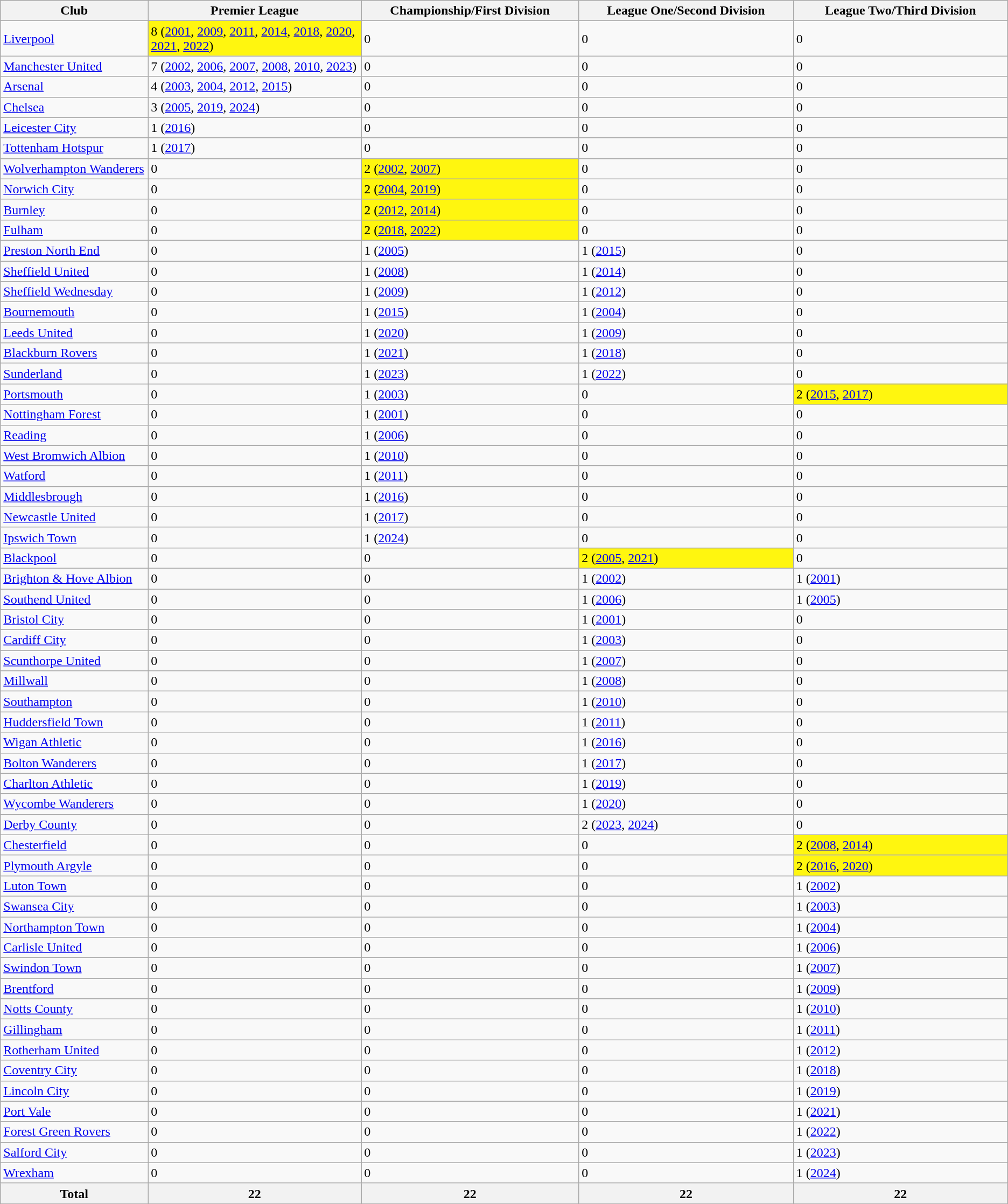<table class="wikitable sortable">
<tr>
<th width="180px">Club</th>
<th width="270px">Premier League</th>
<th width="270px">Championship/First Division</th>
<th width="270px">League One/Second Division</th>
<th width="270px">League Two/Third Division</th>
</tr>
<tr>
<td><a href='#'>Liverpool</a></td>
<td bgcolor=#FFF60F>8 (<a href='#'>2001</a>, <a href='#'>2009</a>, <a href='#'>2011</a>, <a href='#'>2014</a>, <a href='#'>2018</a>, <a href='#'>2020</a>, <a href='#'>2021</a>, <a href='#'>2022</a>)</td>
<td>0</td>
<td>0</td>
<td>0</td>
</tr>
<tr>
<td><a href='#'>Manchester United</a></td>
<td>7 (<a href='#'>2002</a>, <a href='#'>2006</a>, <a href='#'>2007</a>, <a href='#'>2008</a>, <a href='#'>2010</a>, <a href='#'>2023</a>)</td>
<td>0</td>
<td>0</td>
<td>0</td>
</tr>
<tr>
<td><a href='#'>Arsenal</a></td>
<td>4 (<a href='#'>2003</a>, <a href='#'>2004</a>, <a href='#'>2012</a>, <a href='#'>2015</a>)</td>
<td>0</td>
<td>0</td>
<td>0</td>
</tr>
<tr>
<td><a href='#'>Chelsea</a></td>
<td>3 (<a href='#'>2005</a>, <a href='#'>2019</a>, <a href='#'>2024</a>)</td>
<td>0</td>
<td>0</td>
<td>0</td>
</tr>
<tr>
<td><a href='#'>Leicester City</a></td>
<td>1 (<a href='#'>2016</a>)</td>
<td>0</td>
<td>0</td>
<td>0</td>
</tr>
<tr>
<td><a href='#'>Tottenham Hotspur</a></td>
<td>1 (<a href='#'>2017</a>)</td>
<td>0</td>
<td>0</td>
<td>0</td>
</tr>
<tr>
<td><a href='#'>Wolverhampton Wanderers</a></td>
<td>0</td>
<td bgcolor=#FFF60F>2 (<a href='#'>2002</a>, <a href='#'>2007</a>)</td>
<td>0</td>
<td>0</td>
</tr>
<tr>
<td><a href='#'>Norwich City</a></td>
<td>0</td>
<td bgcolor=#FFF60F>2 (<a href='#'>2004</a>, <a href='#'>2019</a>)</td>
<td>0</td>
<td>0</td>
</tr>
<tr>
<td><a href='#'>Burnley</a></td>
<td>0</td>
<td bgcolor=#FFF60F>2 (<a href='#'>2012</a>, <a href='#'>2014</a>)</td>
<td>0</td>
<td>0</td>
</tr>
<tr>
<td><a href='#'>Fulham</a></td>
<td>0</td>
<td bgcolor=#FFF60F>2 (<a href='#'>2018</a>, <a href='#'>2022</a>)</td>
<td>0</td>
<td>0</td>
</tr>
<tr>
<td><a href='#'>Preston North End</a></td>
<td>0</td>
<td>1 (<a href='#'>2005</a>)</td>
<td>1 (<a href='#'>2015</a>)</td>
<td>0</td>
</tr>
<tr>
<td><a href='#'>Sheffield United</a></td>
<td>0</td>
<td>1 (<a href='#'>2008</a>)</td>
<td>1 (<a href='#'>2014</a>)</td>
<td>0</td>
</tr>
<tr>
<td><a href='#'>Sheffield Wednesday</a></td>
<td>0</td>
<td>1 (<a href='#'>2009</a>)</td>
<td>1 (<a href='#'>2012</a>)</td>
<td>0</td>
</tr>
<tr>
<td><a href='#'>Bournemouth</a></td>
<td>0</td>
<td>1 (<a href='#'>2015</a>)</td>
<td>1 (<a href='#'>2004</a>)</td>
<td>0</td>
</tr>
<tr>
<td><a href='#'>Leeds United</a></td>
<td>0</td>
<td>1 (<a href='#'>2020</a>)</td>
<td>1 (<a href='#'>2009</a>)</td>
<td>0</td>
</tr>
<tr>
<td><a href='#'>Blackburn Rovers</a></td>
<td>0</td>
<td>1 (<a href='#'>2021</a>)</td>
<td>1 (<a href='#'>2018</a>)</td>
<td>0</td>
</tr>
<tr>
<td><a href='#'>Sunderland</a></td>
<td>0</td>
<td>1 (<a href='#'>2023</a>)</td>
<td>1 (<a href='#'>2022</a>)</td>
<td>0</td>
</tr>
<tr>
<td><a href='#'>Portsmouth</a></td>
<td>0</td>
<td>1 (<a href='#'>2003</a>)</td>
<td>0</td>
<td bgcolor=#FFF60F>2 (<a href='#'>2015</a>, <a href='#'>2017</a>)</td>
</tr>
<tr>
<td><a href='#'>Nottingham Forest</a></td>
<td>0</td>
<td>1 (<a href='#'>2001</a>)</td>
<td>0</td>
<td>0</td>
</tr>
<tr>
<td><a href='#'>Reading</a></td>
<td>0</td>
<td>1 (<a href='#'>2006</a>)</td>
<td>0</td>
<td>0</td>
</tr>
<tr>
<td><a href='#'>West Bromwich Albion</a></td>
<td>0</td>
<td>1 (<a href='#'>2010</a>)</td>
<td>0</td>
<td>0</td>
</tr>
<tr>
<td><a href='#'>Watford</a></td>
<td>0</td>
<td>1 (<a href='#'>2011</a>)</td>
<td>0</td>
<td>0</td>
</tr>
<tr>
<td><a href='#'>Middlesbrough</a></td>
<td>0</td>
<td>1 (<a href='#'>2016</a>)</td>
<td>0</td>
<td>0</td>
</tr>
<tr>
<td><a href='#'>Newcastle United</a></td>
<td>0</td>
<td>1 (<a href='#'>2017</a>)</td>
<td>0</td>
<td>0</td>
</tr>
<tr>
<td><a href='#'>Ipswich Town</a></td>
<td>0</td>
<td>1 (<a href='#'>2024</a>)</td>
<td>0</td>
<td>0</td>
</tr>
<tr>
<td><a href='#'>Blackpool</a></td>
<td>0</td>
<td>0</td>
<td bgcolor=#FFF60F>2 (<a href='#'>2005</a>, <a href='#'>2021</a>)</td>
<td>0</td>
</tr>
<tr>
<td><a href='#'>Brighton & Hove Albion</a></td>
<td>0</td>
<td>0</td>
<td>1 (<a href='#'>2002</a>)</td>
<td>1 (<a href='#'>2001</a>)</td>
</tr>
<tr>
<td><a href='#'>Southend United</a></td>
<td>0</td>
<td>0</td>
<td>1 (<a href='#'>2006</a>)</td>
<td>1 (<a href='#'>2005</a>)</td>
</tr>
<tr>
<td><a href='#'>Bristol City</a></td>
<td>0</td>
<td>0</td>
<td>1 (<a href='#'>2001</a>)</td>
<td>0</td>
</tr>
<tr>
<td><a href='#'>Cardiff City</a></td>
<td>0</td>
<td>0</td>
<td>1 (<a href='#'>2003</a>)</td>
<td>0</td>
</tr>
<tr>
<td><a href='#'>Scunthorpe United</a></td>
<td>0</td>
<td>0</td>
<td>1 (<a href='#'>2007</a>)</td>
<td>0</td>
</tr>
<tr>
<td><a href='#'>Millwall</a></td>
<td>0</td>
<td>0</td>
<td>1 (<a href='#'>2008</a>)</td>
<td>0</td>
</tr>
<tr>
<td><a href='#'>Southampton</a></td>
<td>0</td>
<td>0</td>
<td>1 (<a href='#'>2010</a>)</td>
<td>0</td>
</tr>
<tr>
<td><a href='#'>Huddersfield Town</a></td>
<td>0</td>
<td>0</td>
<td>1 (<a href='#'>2011</a>)</td>
<td>0</td>
</tr>
<tr>
<td><a href='#'>Wigan Athletic</a></td>
<td>0</td>
<td>0</td>
<td>1 (<a href='#'>2016</a>)</td>
<td>0</td>
</tr>
<tr>
<td><a href='#'>Bolton Wanderers</a></td>
<td>0</td>
<td>0</td>
<td>1 (<a href='#'>2017</a>)</td>
<td>0</td>
</tr>
<tr>
<td><a href='#'>Charlton Athletic</a></td>
<td>0</td>
<td>0</td>
<td>1 (<a href='#'>2019</a>)</td>
<td>0</td>
</tr>
<tr>
<td><a href='#'>Wycombe Wanderers</a></td>
<td>0</td>
<td>0</td>
<td>1 (<a href='#'>2020</a>)</td>
<td>0</td>
</tr>
<tr>
<td><a href='#'>Derby County</a></td>
<td>0</td>
<td>0</td>
<td>2 (<a href='#'>2023</a>, <a href='#'>2024</a>)</td>
<td>0</td>
</tr>
<tr>
<td><a href='#'>Chesterfield</a></td>
<td>0</td>
<td>0</td>
<td>0</td>
<td bgcolor=#FFF60F>2 (<a href='#'>2008</a>, <a href='#'>2014</a>)</td>
</tr>
<tr>
<td><a href='#'>Plymouth Argyle</a></td>
<td>0</td>
<td>0</td>
<td>0</td>
<td bgcolor=#FFF60F>2 (<a href='#'>2016</a>, <a href='#'>2020</a>)</td>
</tr>
<tr>
<td><a href='#'>Luton Town</a></td>
<td>0</td>
<td>0</td>
<td>0</td>
<td>1 (<a href='#'>2002</a>)</td>
</tr>
<tr>
<td><a href='#'>Swansea City</a></td>
<td>0</td>
<td>0</td>
<td>0</td>
<td>1 (<a href='#'>2003</a>)</td>
</tr>
<tr>
<td><a href='#'>Northampton Town</a></td>
<td>0</td>
<td>0</td>
<td>0</td>
<td>1 (<a href='#'>2004</a>)</td>
</tr>
<tr>
<td><a href='#'>Carlisle United</a></td>
<td>0</td>
<td>0</td>
<td>0</td>
<td>1 (<a href='#'>2006</a>)</td>
</tr>
<tr>
<td><a href='#'>Swindon Town</a></td>
<td>0</td>
<td>0</td>
<td>0</td>
<td>1 (<a href='#'>2007</a>)</td>
</tr>
<tr>
<td><a href='#'>Brentford</a></td>
<td>0</td>
<td>0</td>
<td>0</td>
<td>1 (<a href='#'>2009</a>)</td>
</tr>
<tr>
<td><a href='#'>Notts County</a></td>
<td>0</td>
<td>0</td>
<td>0</td>
<td>1 (<a href='#'>2010</a>)</td>
</tr>
<tr>
<td><a href='#'>Gillingham</a></td>
<td>0</td>
<td>0</td>
<td>0</td>
<td>1 (<a href='#'>2011</a>)</td>
</tr>
<tr>
<td><a href='#'>Rotherham United</a></td>
<td>0</td>
<td>0</td>
<td>0</td>
<td>1 (<a href='#'>2012</a>)</td>
</tr>
<tr>
<td><a href='#'>Coventry City</a></td>
<td>0</td>
<td>0</td>
<td>0</td>
<td>1 (<a href='#'>2018</a>)</td>
</tr>
<tr>
<td><a href='#'>Lincoln City</a></td>
<td>0</td>
<td>0</td>
<td>0</td>
<td>1 (<a href='#'>2019</a>)</td>
</tr>
<tr>
<td><a href='#'>Port Vale</a></td>
<td>0</td>
<td>0</td>
<td>0</td>
<td>1 (<a href='#'>2021</a>)</td>
</tr>
<tr>
<td><a href='#'>Forest Green Rovers</a></td>
<td>0</td>
<td>0</td>
<td>0</td>
<td>1 (<a href='#'>2022</a>)</td>
</tr>
<tr>
<td><a href='#'>Salford City</a></td>
<td>0</td>
<td>0</td>
<td>0</td>
<td>1 (<a href='#'>2023</a>)</td>
</tr>
<tr>
<td><a href='#'>Wrexham</a></td>
<td>0</td>
<td>0</td>
<td>0</td>
<td>1 (<a href='#'>2024</a>)</td>
</tr>
<tr>
<th>Total</th>
<th>22</th>
<th>22</th>
<th>22</th>
<th>22</th>
</tr>
</table>
